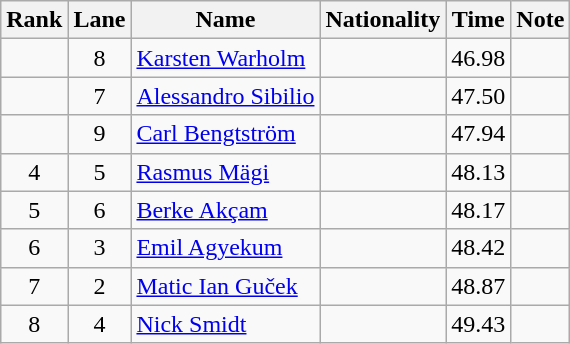<table class="wikitable sortable" style="text-align:center;">
<tr>
<th>Rank</th>
<th>Lane</th>
<th>Name</th>
<th>Nationality</th>
<th>Time</th>
<th>Note</th>
</tr>
<tr>
<td></td>
<td>8</td>
<td align="left"><a href='#'>Karsten Warholm</a></td>
<td align="left"></td>
<td>46.98</td>
<td></td>
</tr>
<tr>
<td></td>
<td>7</td>
<td align="left"><a href='#'>Alessandro Sibilio</a></td>
<td align="left"></td>
<td>47.50</td>
<td></td>
</tr>
<tr>
<td></td>
<td>9</td>
<td align="left"><a href='#'>Carl Bengtström</a></td>
<td align="left"></td>
<td>47.94</td>
<td></td>
</tr>
<tr>
<td>4</td>
<td>5</td>
<td align=left><a href='#'>Rasmus Mägi</a></td>
<td align=left></td>
<td>48.13</td>
<td></td>
</tr>
<tr>
<td>5</td>
<td>6</td>
<td align=left><a href='#'>Berke Akçam</a></td>
<td align=left></td>
<td>48.17</td>
<td></td>
</tr>
<tr>
<td>6</td>
<td>3</td>
<td align="left"><a href='#'>Emil Agyekum</a></td>
<td align="left"></td>
<td>48.42</td>
<td></td>
</tr>
<tr>
<td>7</td>
<td>2</td>
<td align="left"><a href='#'>Matic Ian Guček</a></td>
<td align="left"></td>
<td>48.87</td>
<td></td>
</tr>
<tr>
<td>8</td>
<td>4</td>
<td align="left"><a href='#'>Nick Smidt</a></td>
<td align="left"></td>
<td>49.43</td>
<td></td>
</tr>
</table>
